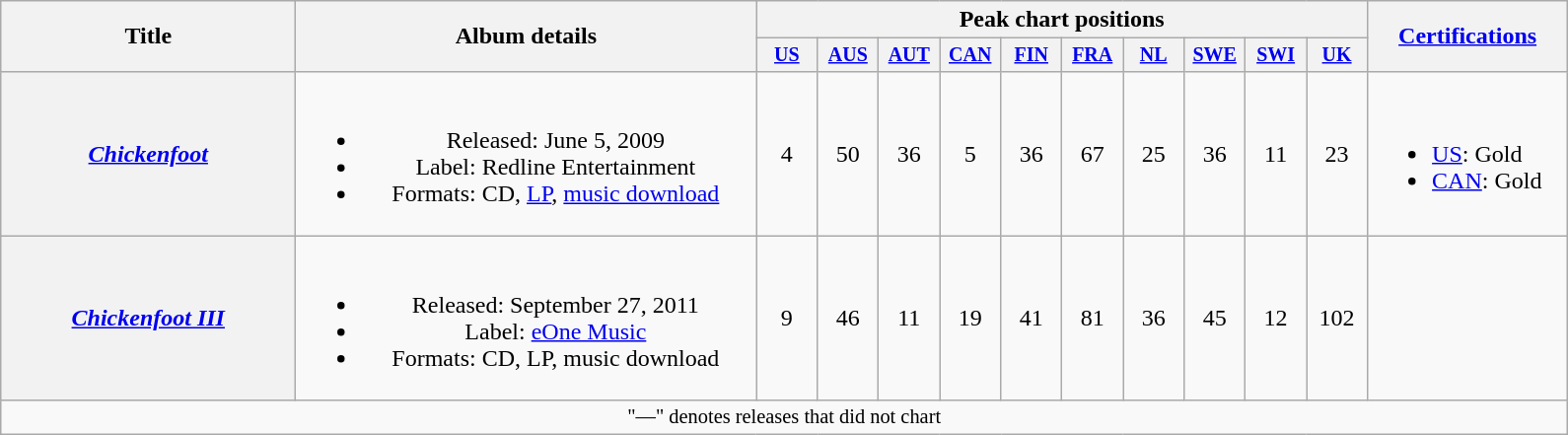<table class="wikitable plainrowheaders" style="text-align:center;">
<tr>
<th rowspan="2" style="width:12em;">Title</th>
<th rowspan="2" style="width:19em;">Album details</th>
<th colspan="10">Peak chart positions</th>
<th rowspan="2" style="width:8em;"><a href='#'>Certifications</a></th>
</tr>
<tr style="font-size:smaller;">
<th style="width:35px;"><a href='#'>US</a><br></th>
<th style="width:35px;"><a href='#'>AUS</a><br></th>
<th style="width:35px;"><a href='#'>AUT</a><br></th>
<th style="width:35px;"><a href='#'>CAN</a><br></th>
<th style="width:35px;"><a href='#'>FIN</a><br></th>
<th style="width:35px;"><a href='#'>FRA</a><br></th>
<th style="width:35px;"><a href='#'>NL</a><br></th>
<th style="width:35px;"><a href='#'>SWE</a><br></th>
<th style="width:35px;"><a href='#'>SWI</a><br></th>
<th style="width:35px;"><a href='#'>UK</a><br></th>
</tr>
<tr>
<th scope="row"><em><a href='#'>Chickenfoot</a></em></th>
<td><br><ul><li>Released: June 5, 2009</li><li>Label: Redline Entertainment</li><li>Formats: CD, <a href='#'>LP</a>, <a href='#'>music download</a></li></ul></td>
<td>4</td>
<td>50</td>
<td>36</td>
<td>5</td>
<td>36</td>
<td>67</td>
<td>25</td>
<td>36</td>
<td>11</td>
<td>23</td>
<td style="text-align:left;"><br><ul><li><a href='#'>US</a>: Gold</li><li><a href='#'>CAN</a>: Gold</li></ul></td>
</tr>
<tr>
<th scope="row"><em><a href='#'>Chickenfoot III</a></em></th>
<td><br><ul><li>Released: September 27, 2011</li><li>Label: <a href='#'>eOne Music</a></li><li>Formats: CD, LP, music download</li></ul></td>
<td>9</td>
<td>46</td>
<td>11</td>
<td>19</td>
<td>41</td>
<td>81</td>
<td>36</td>
<td>45</td>
<td>12</td>
<td>102</td>
<td></td>
</tr>
<tr>
<td colspan="20" style="font-size:85%">"—" denotes releases that did not chart</td>
</tr>
</table>
